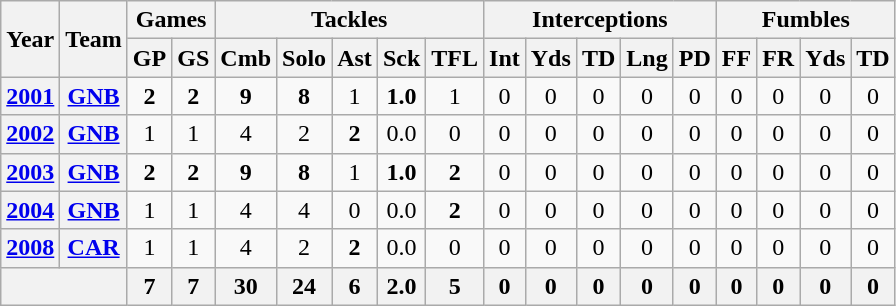<table class="wikitable" style="text-align:center">
<tr>
<th rowspan="2">Year</th>
<th rowspan="2">Team</th>
<th colspan="2">Games</th>
<th colspan="5">Tackles</th>
<th colspan="5">Interceptions</th>
<th colspan="4">Fumbles</th>
</tr>
<tr>
<th>GP</th>
<th>GS</th>
<th>Cmb</th>
<th>Solo</th>
<th>Ast</th>
<th>Sck</th>
<th>TFL</th>
<th>Int</th>
<th>Yds</th>
<th>TD</th>
<th>Lng</th>
<th>PD</th>
<th>FF</th>
<th>FR</th>
<th>Yds</th>
<th>TD</th>
</tr>
<tr>
<th><a href='#'>2001</a></th>
<th><a href='#'>GNB</a></th>
<td><strong>2</strong></td>
<td><strong>2</strong></td>
<td><strong>9</strong></td>
<td><strong>8</strong></td>
<td>1</td>
<td><strong>1.0</strong></td>
<td>1</td>
<td>0</td>
<td>0</td>
<td>0</td>
<td>0</td>
<td>0</td>
<td>0</td>
<td>0</td>
<td>0</td>
<td>0</td>
</tr>
<tr>
<th><a href='#'>2002</a></th>
<th><a href='#'>GNB</a></th>
<td>1</td>
<td>1</td>
<td>4</td>
<td>2</td>
<td><strong>2</strong></td>
<td>0.0</td>
<td>0</td>
<td>0</td>
<td>0</td>
<td>0</td>
<td>0</td>
<td>0</td>
<td>0</td>
<td>0</td>
<td>0</td>
<td>0</td>
</tr>
<tr>
<th><a href='#'>2003</a></th>
<th><a href='#'>GNB</a></th>
<td><strong>2</strong></td>
<td><strong>2</strong></td>
<td><strong>9</strong></td>
<td><strong>8</strong></td>
<td>1</td>
<td><strong>1.0</strong></td>
<td><strong>2</strong></td>
<td>0</td>
<td>0</td>
<td>0</td>
<td>0</td>
<td>0</td>
<td>0</td>
<td>0</td>
<td>0</td>
<td>0</td>
</tr>
<tr>
<th><a href='#'>2004</a></th>
<th><a href='#'>GNB</a></th>
<td>1</td>
<td>1</td>
<td>4</td>
<td>4</td>
<td>0</td>
<td>0.0</td>
<td><strong>2</strong></td>
<td>0</td>
<td>0</td>
<td>0</td>
<td>0</td>
<td>0</td>
<td>0</td>
<td>0</td>
<td>0</td>
<td>0</td>
</tr>
<tr>
<th><a href='#'>2008</a></th>
<th><a href='#'>CAR</a></th>
<td>1</td>
<td>1</td>
<td>4</td>
<td>2</td>
<td><strong>2</strong></td>
<td>0.0</td>
<td>0</td>
<td>0</td>
<td>0</td>
<td>0</td>
<td>0</td>
<td>0</td>
<td>0</td>
<td>0</td>
<td>0</td>
<td>0</td>
</tr>
<tr>
<th colspan="2"></th>
<th>7</th>
<th>7</th>
<th>30</th>
<th>24</th>
<th>6</th>
<th>2.0</th>
<th>5</th>
<th>0</th>
<th>0</th>
<th>0</th>
<th>0</th>
<th>0</th>
<th>0</th>
<th>0</th>
<th>0</th>
<th>0</th>
</tr>
</table>
